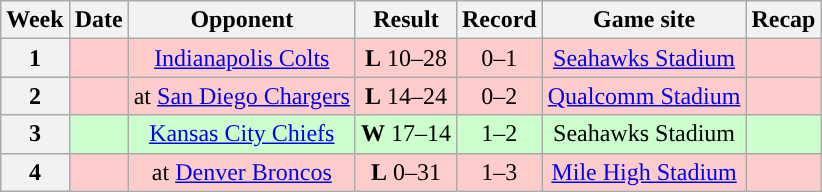<table class="wikitable" style="text-align:center">
<tr>
<th>Week</th>
<th>Date</th>
<th>Opponent</th>
<th>Result</th>
<th>Record</th>
<th>Game site</th>
<th>Recap</th>
</tr>
<tr style="background:#fcc">
<th>1</th>
<td></td>
<td><a href='#'>Indianapolis Colts</a></td>
<td><strong>L</strong> 10–28</td>
<td>0–1</td>
<td><a href='#'>Seahawks Stadium</a></td>
<td></td>
</tr>
<tr style="background:#fcc">
<th>2</th>
<td></td>
<td>at <a href='#'>San Diego Chargers</a></td>
<td><strong>L</strong> 14–24</td>
<td>0–2</td>
<td><a href='#'>Qualcomm Stadium</a></td>
<td></td>
</tr>
<tr style="background:#cfc">
<th>3</th>
<td></td>
<td><a href='#'>Kansas City Chiefs</a></td>
<td><strong>W</strong> 17–14</td>
<td>1–2</td>
<td>Seahawks Stadium</td>
<td></td>
</tr>
<tr style="background:#fcc">
<th>4</th>
<td></td>
<td>at <a href='#'>Denver Broncos</a></td>
<td><strong>L</strong> 0–31</td>
<td>1–3</td>
<td><a href='#'>Mile High Stadium</a></td>
<td></td>
</tr>
</table>
